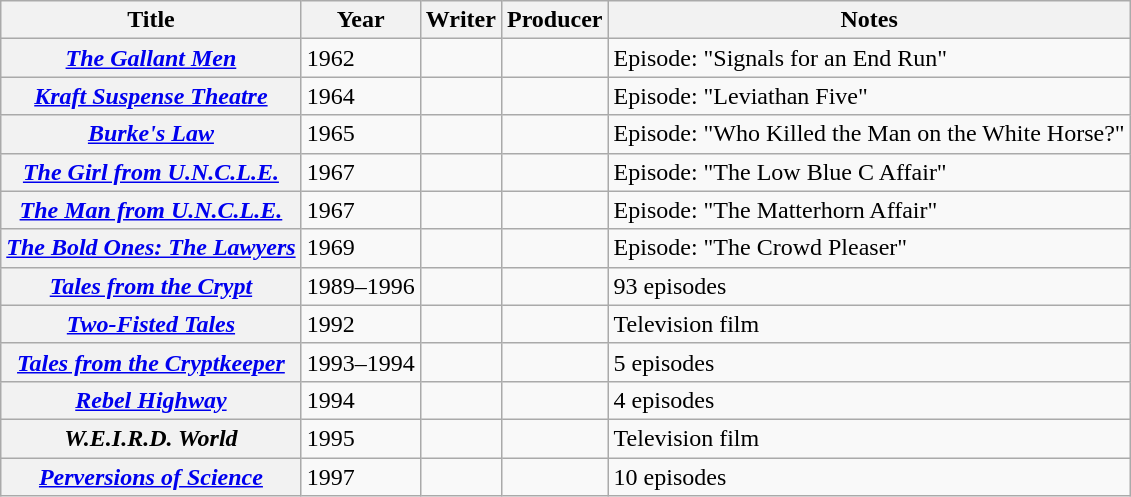<table class="wikitable plainrowheaders sortable">
<tr>
<th>Title</th>
<th>Year</th>
<th>Writer</th>
<th>Producer</th>
<th>Notes</th>
</tr>
<tr>
<th scope="row"><em><a href='#'>The Gallant Men</a></em></th>
<td>1962</td>
<td></td>
<td></td>
<td>Episode: "Signals for an End Run"</td>
</tr>
<tr>
<th scope="row"><em><a href='#'>Kraft Suspense Theatre</a></em></th>
<td>1964</td>
<td></td>
<td></td>
<td>Episode: "Leviathan Five"</td>
</tr>
<tr>
<th scope="row"><em><a href='#'>Burke's Law</a></em></th>
<td>1965</td>
<td></td>
<td></td>
<td>Episode: "Who Killed the Man on the White Horse?"</td>
</tr>
<tr>
<th scope="row"><em><a href='#'>The Girl from U.N.C.L.E.</a></em></th>
<td>1967</td>
<td></td>
<td></td>
<td>Episode: "The Low Blue C Affair"</td>
</tr>
<tr>
<th scope="row"><em><a href='#'>The Man from U.N.C.L.E.</a></em></th>
<td>1967</td>
<td></td>
<td></td>
<td>Episode: "The Matterhorn Affair"</td>
</tr>
<tr>
<th scope="row"><em><a href='#'>The Bold Ones: The Lawyers</a></em></th>
<td>1969</td>
<td></td>
<td></td>
<td>Episode: "The Crowd Pleaser"</td>
</tr>
<tr>
<th scope="row"><em><a href='#'>Tales from the Crypt</a></em></th>
<td>1989–1996</td>
<td></td>
<td></td>
<td>93 episodes</td>
</tr>
<tr>
<th scope="row"><em><a href='#'>Two-Fisted Tales</a></em></th>
<td>1992</td>
<td></td>
<td></td>
<td>Television film</td>
</tr>
<tr>
<th scope="row"><em><a href='#'>Tales from the Cryptkeeper</a></em></th>
<td>1993–1994</td>
<td></td>
<td></td>
<td>5 episodes</td>
</tr>
<tr>
<th scope="row"><em><a href='#'>Rebel Highway</a></em></th>
<td>1994</td>
<td></td>
<td></td>
<td>4 episodes</td>
</tr>
<tr>
<th scope="row"><em>W.E.I.R.D. World</em></th>
<td>1995</td>
<td></td>
<td></td>
<td>Television film</td>
</tr>
<tr>
<th scope="row"><em><a href='#'>Perversions of Science</a></em></th>
<td>1997</td>
<td></td>
<td></td>
<td>10 episodes</td>
</tr>
</table>
